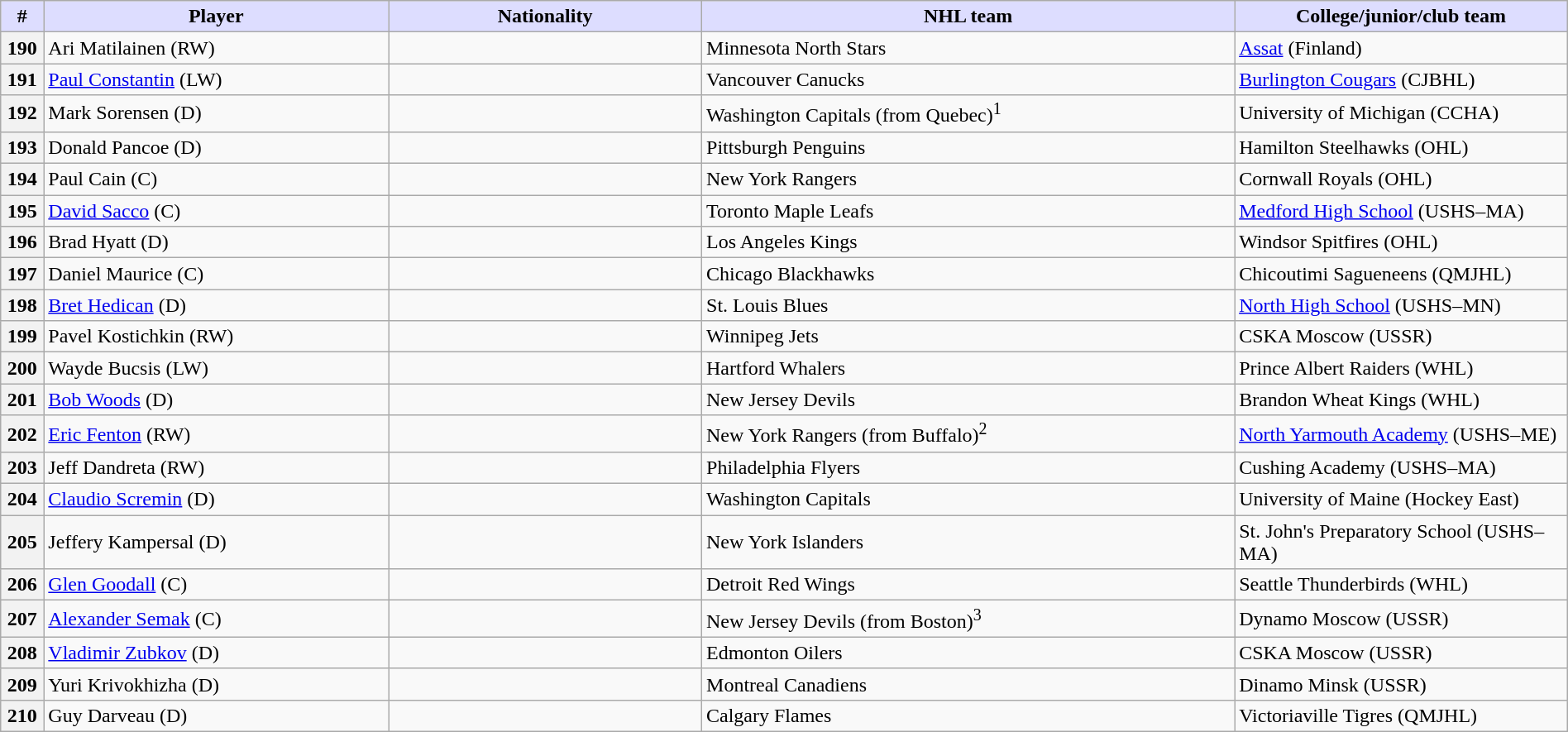<table class="wikitable" style="width: 100%">
<tr>
<th style="background:#ddf; width:2.75%;">#</th>
<th style="background:#ddf; width:22.0%;">Player</th>
<th style="background:#ddf; width:20.0%;">Nationality</th>
<th style="background:#ddf; width:34.0%;">NHL team</th>
<th style="background:#ddf; width:100.0%;">College/junior/club team</th>
</tr>
<tr>
<th>190</th>
<td>Ari Matilainen (RW)</td>
<td></td>
<td>Minnesota North Stars</td>
<td><a href='#'>Assat</a> (Finland)</td>
</tr>
<tr>
<th>191</th>
<td><a href='#'>Paul Constantin</a> (LW)</td>
<td></td>
<td>Vancouver Canucks</td>
<td><a href='#'>Burlington Cougars</a> (CJBHL)</td>
</tr>
<tr>
<th>192</th>
<td>Mark Sorensen (D)</td>
<td></td>
<td>Washington Capitals (from Quebec)<sup>1</sup></td>
<td>University of Michigan (CCHA)</td>
</tr>
<tr>
<th>193</th>
<td>Donald Pancoe (D)</td>
<td></td>
<td>Pittsburgh Penguins</td>
<td>Hamilton Steelhawks (OHL)</td>
</tr>
<tr>
<th>194</th>
<td>Paul Cain (C)</td>
<td></td>
<td>New York Rangers</td>
<td>Cornwall Royals (OHL)</td>
</tr>
<tr>
<th>195</th>
<td><a href='#'>David Sacco</a>  (C)</td>
<td></td>
<td>Toronto Maple Leafs</td>
<td><a href='#'>Medford High School</a> (USHS–MA)</td>
</tr>
<tr>
<th>196</th>
<td>Brad Hyatt (D)</td>
<td></td>
<td>Los Angeles Kings</td>
<td>Windsor Spitfires (OHL)</td>
</tr>
<tr>
<th>197</th>
<td>Daniel Maurice (C)</td>
<td></td>
<td>Chicago Blackhawks</td>
<td>Chicoutimi Sagueneens (QMJHL)</td>
</tr>
<tr>
<th>198</th>
<td><a href='#'>Bret Hedican</a> (D)</td>
<td></td>
<td>St. Louis Blues</td>
<td><a href='#'>North High School</a> (USHS–MN)</td>
</tr>
<tr>
<th>199</th>
<td>Pavel Kostichkin (RW)</td>
<td></td>
<td>Winnipeg Jets</td>
<td>CSKA Moscow (USSR)</td>
</tr>
<tr>
<th>200</th>
<td>Wayde Bucsis (LW)</td>
<td></td>
<td>Hartford Whalers</td>
<td>Prince Albert Raiders (WHL)</td>
</tr>
<tr>
<th>201</th>
<td><a href='#'>Bob Woods</a> (D)</td>
<td></td>
<td>New Jersey Devils</td>
<td>Brandon Wheat Kings (WHL)</td>
</tr>
<tr>
<th>202</th>
<td><a href='#'>Eric Fenton</a> (RW)</td>
<td></td>
<td>New York Rangers (from Buffalo)<sup>2</sup></td>
<td><a href='#'>North Yarmouth Academy</a> (USHS–ME)</td>
</tr>
<tr>
<th>203</th>
<td>Jeff Dandreta (RW)</td>
<td></td>
<td>Philadelphia Flyers</td>
<td>Cushing Academy (USHS–MA)</td>
</tr>
<tr>
<th>204</th>
<td><a href='#'>Claudio Scremin</a> (D)</td>
<td></td>
<td>Washington Capitals</td>
<td>University of Maine (Hockey East)</td>
</tr>
<tr>
<th>205</th>
<td>Jeffery Kampersal (D)</td>
<td></td>
<td>New York Islanders</td>
<td>St. John's Preparatory School (USHS–MA)</td>
</tr>
<tr>
<th>206</th>
<td><a href='#'>Glen Goodall</a> (C)</td>
<td></td>
<td>Detroit Red Wings</td>
<td>Seattle Thunderbirds (WHL)</td>
</tr>
<tr>
<th>207</th>
<td><a href='#'>Alexander Semak</a> (C)</td>
<td></td>
<td>New Jersey Devils (from Boston)<sup>3</sup></td>
<td>Dynamo Moscow (USSR)</td>
</tr>
<tr>
<th>208</th>
<td><a href='#'>Vladimir Zubkov</a> (D)</td>
<td></td>
<td>Edmonton Oilers</td>
<td>CSKA Moscow (USSR)</td>
</tr>
<tr>
<th>209</th>
<td>Yuri Krivokhizha (D)</td>
<td></td>
<td>Montreal Canadiens</td>
<td>Dinamo Minsk (USSR)</td>
</tr>
<tr>
<th>210</th>
<td>Guy Darveau (D)</td>
<td></td>
<td>Calgary Flames</td>
<td>Victoriaville Tigres (QMJHL)</td>
</tr>
</table>
